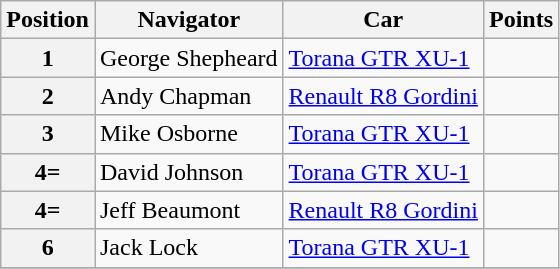<table class="wikitable">
<tr>
<th>Position</th>
<th>Navigator</th>
<th>Car</th>
<th>Points</th>
</tr>
<tr>
<th>1</th>
<td>George Shepheard</td>
<td><a href='#'>Torana GTR XU-1</a></td>
<td align="center"></td>
</tr>
<tr>
<th>2</th>
<td>Andy Chapman</td>
<td><a href='#'>Renault R8 Gordini</a></td>
<td align="center"></td>
</tr>
<tr>
<th>3</th>
<td>Mike Osborne</td>
<td><a href='#'>Torana GTR XU-1</a></td>
<td align="center"></td>
</tr>
<tr>
<th>4=</th>
<td>David Johnson</td>
<td><a href='#'>Torana GTR XU-1</a></td>
<td align="center"></td>
</tr>
<tr>
<th>4=</th>
<td>Jeff Beaumont</td>
<td><a href='#'>Renault R8 Gordini</a></td>
<td align="center"></td>
</tr>
<tr>
<th>6</th>
<td>Jack Lock</td>
<td><a href='#'>Torana GTR XU-1</a></td>
<td align="center"></td>
</tr>
<tr>
</tr>
</table>
